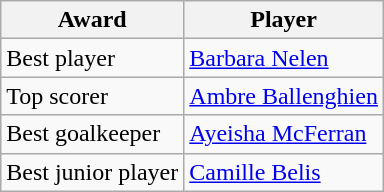<table class="wikitable">
<tr>
<th>Award</th>
<th>Player</th>
</tr>
<tr>
<td>Best player</td>
<td> <a href='#'>Barbara Nelen</a></td>
</tr>
<tr>
<td>Top scorer</td>
<td> <a href='#'>Ambre Ballenghien</a></td>
</tr>
<tr>
<td>Best goalkeeper</td>
<td> <a href='#'>Ayeisha McFerran</a></td>
</tr>
<tr>
<td>Best junior player</td>
<td> <a href='#'>Camille Belis</a></td>
</tr>
</table>
